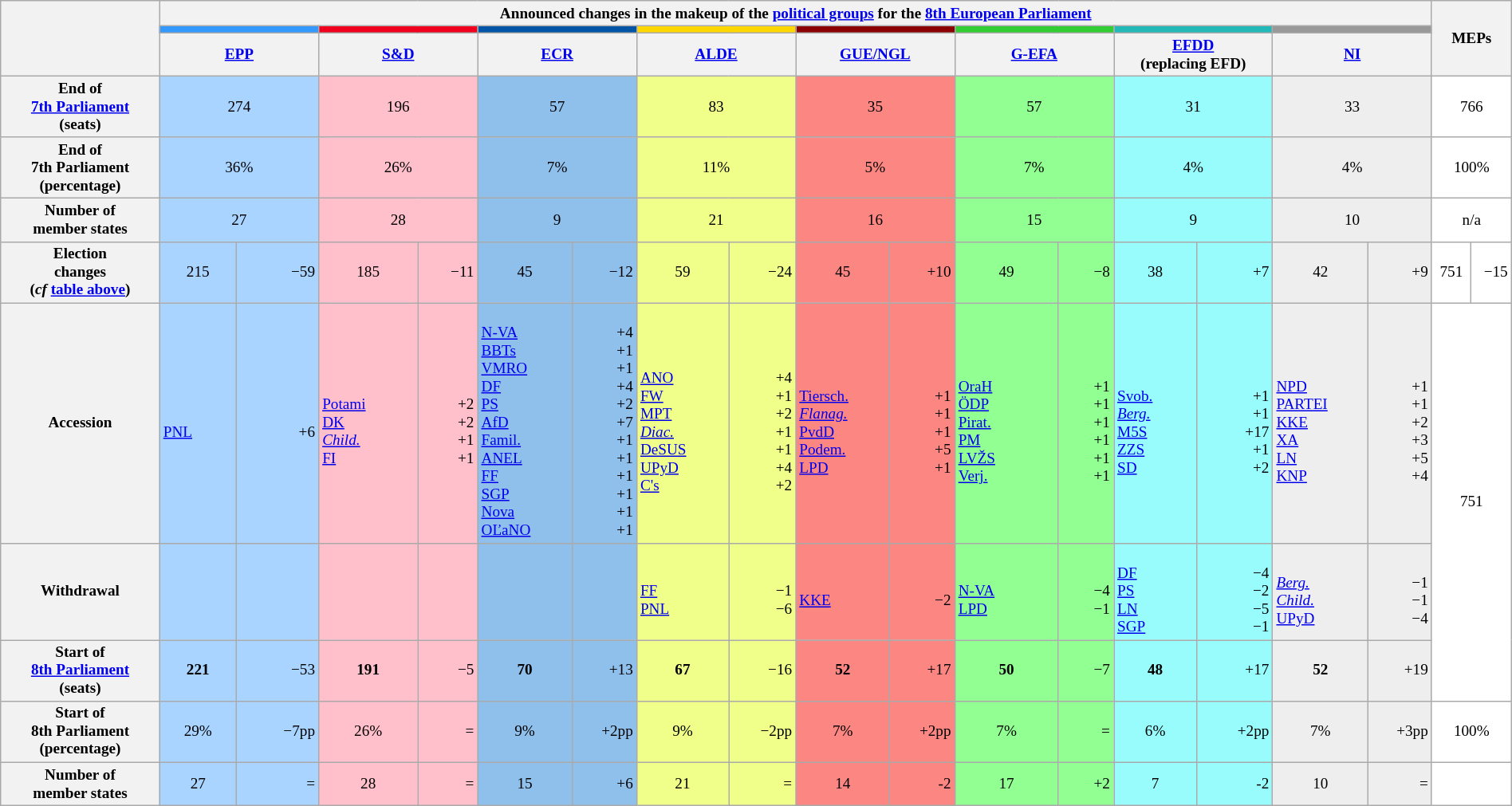<table class="wikitable"  style="font-size:80%; text-align:left; width: 100%; margin-left: auto; margin-right: auto; white-space:nowrap">
<tr>
<th style="width: 10%" rowspan="3"></th>
<th style="width: 85%" colspan=16>Announced changes in the makeup of the <a href='#'>political groups</a> for the <a href='#'>8th European Parliament</a></th>
<th style="width: 5%" rowspan="3" colspan="2">MEPs</th>
</tr>
<tr>
<th style="width:10%; background:#39f;" colspan="2"></th>
<th style="width:10%; background:#F0001C;" colspan="2"></th>
<th style="width:10%; background:#0054A5;" colspan="2"></th>
<th style="width:10%; background:gold;" colspan="2"></th>
<th style="width:10%; background:darkRed;" colspan="2"></th>
<th style="width:10%; background:#32CD32;" colspan="2"></th>
<th style="width:10%; background:#24B9B9;" colspan="2"></th>
<th style="width:10%; background:#999;" colspan="2"></th>
</tr>
<tr>
<th style="width: 10%" colspan=2><a href='#'>EPP</a></th>
<th style="width: 10%" colspan=2><a href='#'>S&D</a></th>
<th style="width: 10%" colspan=2><a href='#'>ECR</a></th>
<th style="width: 10%" colspan=2><a href='#'>ALDE</a></th>
<th style="width: 10%" colspan=2><a href='#'>GUE/NGL</a></th>
<th style="width: 10%" colspan=2><a href='#'>G-EFA</a></th>
<th style="width: 10%" colspan=2><a href='#'>EFDD</a><br>(replacing EFD)</th>
<th style="width: 10%" colspan=2><a href='#'>NI</a></th>
</tr>
<tr>
<th>End of <br><a href='#'>7th Parliament</a><br>(seats)</th>
<td style="background:#a9d4ff; text-align:center;" colspan="2">274</td>
<td style="background:pink; text-align:center;" colspan="2">196</td>
<td style="background:#8FBFEB; text-align:center;" colspan="2">57</td>
<td style="background:#f0ff8a; text-align:center;" colspan="2">83</td>
<td style="background:#FB8682; text-align:center;" colspan="2">35</td>
<td style="background:#92FF92; text-align:center;" colspan="2">57</td>
<td style="background:#99FCFC; text-align:center;" colspan="2">31</td>
<td style="background:#eee; text-align:center;" colspan="2">33</td>
<td style="background:white; text-align:center;" colspan="2">766</td>
</tr>
<tr>
<th>End of <br>7th Parliament<br>(percentage)</th>
<td style="background:#a9d4ff; text-align:center;" colspan="2">36%</td>
<td style="background:pink; text-align:center;" colspan="2">26%</td>
<td style="background:#8FBFEB; text-align:center;" colspan="2">7%</td>
<td style="background:#f0ff8a; text-align:center;" colspan="2">11%</td>
<td style="background:#FB8682; text-align:center;" colspan="2">5%</td>
<td style="background:#92FF92; text-align:center;" colspan="2">7%</td>
<td style="background:#99FCFC; text-align:center;" colspan="2">4%</td>
<td style="background:#eee; text-align:center;" colspan="2">4%</td>
<td style="background:white; text-align:center;" colspan="2">100%</td>
</tr>
<tr>
<th>Number of<br>member states</th>
<td style="background:#a9d4ff; text-align:center;" colspan="2">27</td>
<td style="background:pink; text-align:center;" colspan="2">28</td>
<td style="background:#8FBFEB; text-align:center;" colspan="2">9</td>
<td style="background:#f0ff8a; text-align:center;" colspan="2">21</td>
<td style="background:#FB8682; text-align:center;" colspan="2">16</td>
<td style="background:#92FF92; text-align:center;" colspan="2">15</td>
<td style="background:#99FCFC; text-align:center;" colspan="2">9</td>
<td style="background:#eee; text-align:center;" colspan="2">10</td>
<td style="background:white; text-align:center;" colspan="2">n/a</td>
</tr>
<tr>
<th>Election<br>changes <br>(<em>cf</em> <a href='#'>table above</a>)</th>
<td style="background:#a9d4ff; text-align:center;">215</td>
<td style="background:#a9d4ff; text-align:right;">−59</td>
<td style="background:pink; text-align:center;">185</td>
<td style="background:pink; text-align:right;">−11</td>
<td style="background:#8FBFEB; text-align:center;">45</td>
<td style="background:#8FBFEB; text-align:right;">−12</td>
<td style="background:#f0ff8a; text-align:center;">59</td>
<td style="background:#f0ff8a; text-align:right;">−24</td>
<td style="background:#FB8682; text-align:center;">45</td>
<td style="background:#FB8682; text-align:right;">+10</td>
<td style="background:#92FF92; text-align:center;">49</td>
<td style="background:#92FF92; text-align:right;">−8</td>
<td style="background:#99FCFC; text-align:center;">38</td>
<td style="background:#99FCFC; text-align:right;">+7</td>
<td style="background:#eee; text-align:center;">42</td>
<td style="background:#eee; text-align:right;">+9</td>
<td style="background:white; text-align:center;">751</td>
<td style="background:white; text-align:right;">−15</td>
</tr>
<tr>
<th>Accession</th>
<td style="background:#a9d4ff; text-align:left;"><br> <a href='#'>PNL</a></td>
<td style="background:#a9d4ff; text-align:right;"><br>+6 </td>
<td style="background:pink; text-align:left;"><br> <a href='#'>Potami</a><br>
 <a href='#'>DK</a><br>
 <a href='#'><em>Child.</em></a><br>
 <a href='#'>FI</a></td>
<td style="background:pink; text-align:right;"><br>+2 <br>
+2 <br>
+1 <br>
+1 </td>
<td style="background:#8FBFEB; text-align:left;"><br> <a href='#'>N-VA</a><br>
 <a href='#'>BBTs</a><br>
 <a href='#'>VMRO</a><br>
 <a href='#'>DF</a><br>
 <a href='#'>PS</a><br>
 <a href='#'>AfD</a><br>
 <a href='#'>Famil.</a><br>
 <a href='#'>ANEL</a><br>
 <a href='#'>FF</a><br>
 <a href='#'>SGP</a><br>
 <a href='#'>Nova</a><br>
 <a href='#'>OĽaNO</a></td>
<td style="background:#8FBFEB; text-align:right;"><br>+4 <br>
+1 <br>
+1 <br>
+4 <br>
+2 <br>
+7 <br>
+1 <br>
+1 <br>
+1 <br>
+1 <br>
+1 <br>
+1 </td>
<td style="background:#f0ff8a; text-align:left;"><br> <a href='#'>ANO</a><br>
 <a href='#'>FW</a><br>
 <a href='#'>MPT</a><br>
 <em><a href='#'>Diac.</a></em><br>
 <a href='#'>DeSUS</a><br>
 <a href='#'>UPyD</a><br>
 <a href='#'>C's</a></td>
<td style="background:#f0ff8a; text-align:right;"><br>+4 <br>
+1 <br>
+2 <br>
+1 <br>
+1 <br>
+4 <br>
+2 </td>
<td style="background:#FB8682; text-align:left;"><br> <a href='#'>Tiersch.</a><br>
 <em><a href='#'>Flanag.</a></em><br>
 <a href='#'>PvdD</a><br>
 <a href='#'>Podem.</a><br>
 <a href='#'>LPD</a></td>
<td style="background:#FB8682; text-align:right;"><br>+1 <br>
+1 <br>
+1 <br>
+5 <br>
+1 </td>
<td style="background:#92FF92; text-align:left;"><br> <a href='#'>OraH</a><br>
 <a href='#'>ÖDP</a><br>
 <a href='#'>Pirat.</a><br>
 <a href='#'>PM</a><br>
 <a href='#'>LVŽS</a><br>
 <a href='#'>Verj.</a></td>
<td style="background:#92FF92; text-align:right;"><br>+1 <br>
+1 <br>
+1 <br>
+1 <br>
+1 <br>
+1 </td>
<td style="background:#99FCFC; text-align:left;"><br> <a href='#'>Svob.</a><br>
 <a href='#'><em>Berg.</em></a><br>
 <a href='#'>M5S</a><br>
 <a href='#'>ZZS</a><br>
 <a href='#'>SD</a></td>
<td style="background:#99FCFC; text-align:right;"><br>+1 <br>
+1 <br>
+17 <br>
+1 <br>
+2 </td>
<td style="background:#eee; text-align:left;"><br> <a href='#'>NPD</a><br>
 <a href='#'>PARTEI</a><br>
 <a href='#'>KKE</a><br>
 <a href='#'>XA</a><br>
 <a href='#'>LN</a><br>
 <a href='#'>KNP</a></td>
<td style="background:#eee; text-align:right;"><br>+1<br>
+1<br>
+2<br>
+3<br>
+5<br>
+4</td>
<td style="background:white; text-align:center;" colspan="2" rowspan="3">751</td>
</tr>
<tr>
<th>Withdrawal</th>
<td style="background:#a9d4ff; text-align:left;"></td>
<td style="background:#a9d4ff; text-align:left;"></td>
<td style="background:pink; text-align:left;"></td>
<td style="background:pink; text-align:right;"></td>
<td style="background:#8FBFEB; text-align:left;"></td>
<td style="background:#8FBFEB; text-align:right;"></td>
<td style="background:#f0ff8a; text-align:left;"><br> <a href='#'>FF</a><br>
 <a href='#'>PNL</a></td>
<td style="background:#f0ff8a; text-align:right;"><br>−1 <br>
−6 </td>
<td style="background:#FB8682; text-align:left;"><br> <a href='#'>KKE</a></td>
<td style="background:#FB8682; text-align:right;"><br>−2 </td>
<td style="background:#92FF92; text-align:left;"><br> <a href='#'>N-VA</a><br>
 <a href='#'>LPD</a></td>
<td style="background:#92FF92; text-align:right;"><br>−4 <br>
−1 </td>
<td style="background:#99FCFC; text-align:left;"><br> <a href='#'>DF</a><br>
 <a href='#'>PS</a><br>
 <a href='#'>LN</a><br>
 <a href='#'>SGP</a></td>
<td style="background:#99FCFC; text-align:right;"><br>−4 <br>
−2 <br>
−5 <br>
−1 </td>
<td style="background:#eee; text-align:left;"><br> <a href='#'><em>Berg.</em></a><br>
 <a href='#'><em>Child.</em></a><br>
 <a href='#'>UPyD</a></td>
<td style="background:#eee; text-align:right;"><br>−1 <br>
−1 <br>
−4 </td>
</tr>
<tr>
<th>Start of<br><a href='#'>8th Parliament</a><br>(seats)</th>
<td style="background:#a9d4ff; text-align:center;"><strong>221</strong></td>
<td style="background:#a9d4ff; text-align:right;">−53</td>
<td style="background:pink; text-align:center;"><strong>191</strong></td>
<td style="background:pink; text-align:right;">−5</td>
<td style="background:#8FBFEB; text-align:center;"><strong>70</strong></td>
<td style="background:#8FBFEB; text-align:right;">+13</td>
<td style="background:#f0ff8a; text-align:center;"><strong>67</strong></td>
<td style="background:#f0ff8a; text-align:right;">−16</td>
<td style="background:#FB8682; text-align:center;"><strong>52</strong></td>
<td style="background:#FB8682; text-align:right;">+17</td>
<td style="background:#92FF92; text-align:center;"><strong>50</strong></td>
<td style="background:#92FF92; text-align:right;">−7</td>
<td style="background:#99FCFC; text-align:center;"><strong>48</strong></td>
<td style="background:#99FCFC; text-align:right;">+17</td>
<td style="background:#eee; text-align:center;"><strong>52</strong></td>
<td style="background:#eee; text-align:right;">+19</td>
</tr>
<tr>
<th>Start of<br>8th Parliament<br>(percentage)</th>
<td style="background:#a9d4ff; text-align:center;">29%</td>
<td style="background:#a9d4ff; text-align:right;">−7pp</td>
<td style="background:pink; text-align:center;">26%</td>
<td style="background:pink; text-align:right;">=</td>
<td style="background:#8FBFEB; text-align:center;">9%</td>
<td style="background:#8FBFEB; text-align:right;">+2pp</td>
<td style="background:#f0ff8a; text-align:center;">9%</td>
<td style="background:#f0ff8a; text-align:right;">−2pp</td>
<td style="background:#FB8682; text-align:center;">7%</td>
<td style="background:#FB8682; text-align:right;">+2pp</td>
<td style="background:#92FF92; text-align:center;">7%</td>
<td style="background:#92FF92; text-align:right;">=</td>
<td style="background:#99FCFC; text-align:center;">6%</td>
<td style="background:#99FCFC; text-align:right;">+2pp</td>
<td style="background:#eee; text-align:center;">7%</td>
<td style="background:#eee; text-align:right;">+3pp</td>
<td style="background:white; text-align:center;" colspan="2">100%</td>
</tr>
<tr>
<th>Number of<br>member states</th>
<td style="background:#a9d4ff; text-align:center;">27</td>
<td style="background:#a9d4ff; text-align:right;">=</td>
<td style="background:pink; text-align:center;">28</td>
<td style="background:pink; text-align:right;">=</td>
<td style="background:#8FBFEB; text-align:center;">15</td>
<td style="background:#8FBFEB; text-align:right;">+6</td>
<td style="background:#f0ff8a; text-align:center;">21</td>
<td style="background:#f0ff8a; text-align:right;">=</td>
<td style="background:#FB8682; text-align:center;">14</td>
<td style="background:#FB8682; text-align:right;">-2</td>
<td style="background:#92FF92; text-align:center;">17</td>
<td style="background:#92FF92; text-align:right;">+2</td>
<td style="background:#99FCFC; text-align:center;">7</td>
<td style="background:#99FCFC; text-align:right;">-2</td>
<td style="background:#eee; text-align:center;">10</td>
<td style="background:#eee; text-align:right;">=</td>
<td style="background:white; text-align:center;" colspan="2"></td>
</tr>
</table>
